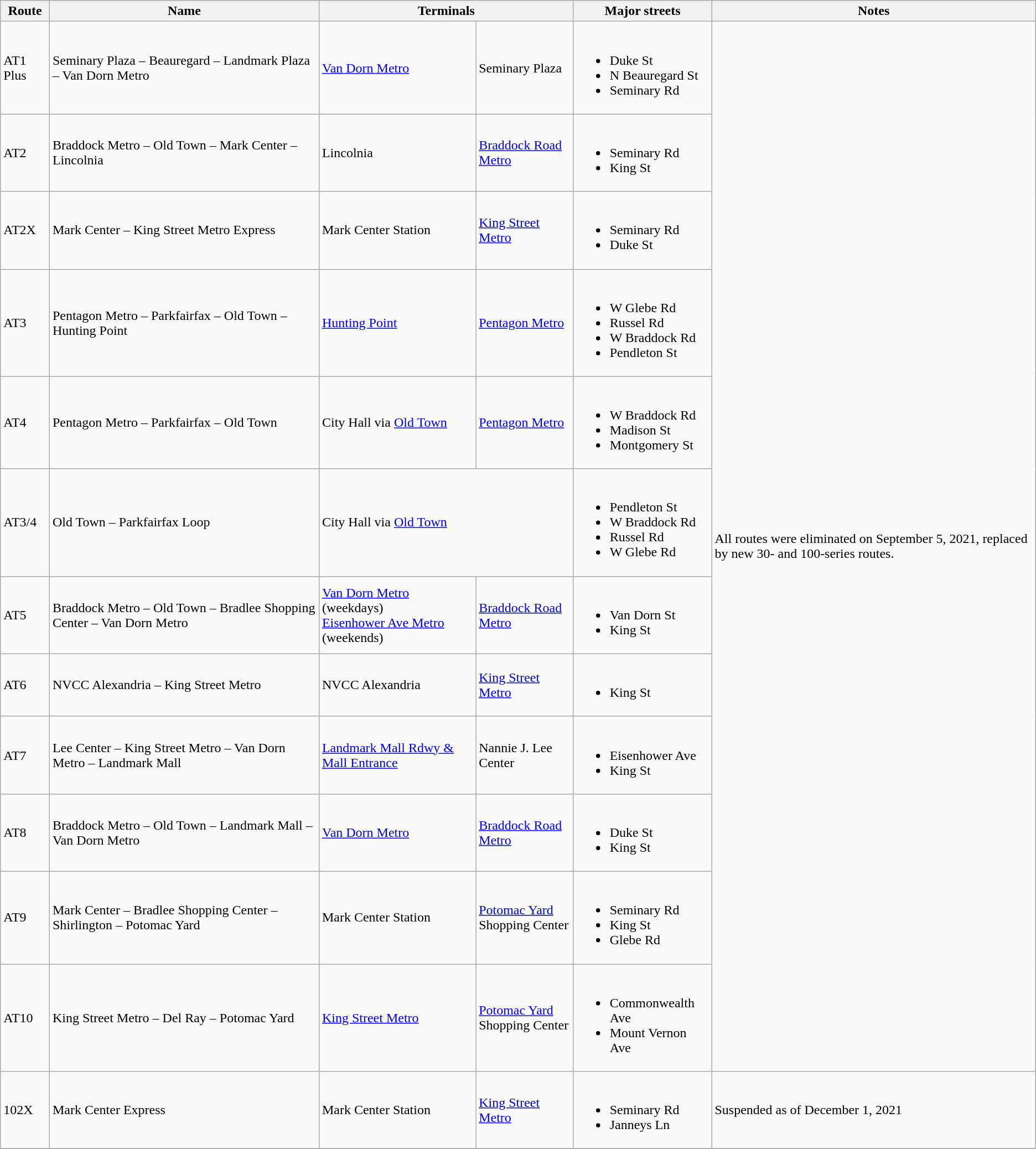<table class="wikitable">
<tr>
<th>Route</th>
<th>Name</th>
<th colspan=2>Terminals</th>
<th>Major streets</th>
<th>Notes</th>
</tr>
<tr>
<td>AT1 Plus</td>
<td>Seminary Plaza – Beauregard – Landmark Plaza – Van Dorn Metro</td>
<td><a href='#'>Van Dorn Metro</a></td>
<td>Seminary Plaza</td>
<td><br><ul><li>Duke St</li><li>N Beauregard St</li><li>Seminary Rd</li></ul></td>
<td rowspan=12>All routes were eliminated on September 5, 2021, replaced by new 30- and 100-series routes.</td>
</tr>
<tr>
<td>AT2</td>
<td>Braddock Metro – Old Town – Mark Center – Lincolnia</td>
<td>Lincolnia</td>
<td><a href='#'>Braddock Road Metro</a></td>
<td><br><ul><li>Seminary Rd</li><li>King St</li></ul></td>
</tr>
<tr>
<td>AT2X</td>
<td>Mark Center – King Street Metro Express</td>
<td>Mark Center Station</td>
<td><a href='#'>King Street Metro</a></td>
<td><br><ul><li>Seminary Rd</li><li>Duke St</li></ul></td>
</tr>
<tr>
<td>AT3</td>
<td>Pentagon Metro – Parkfairfax – Old Town – Hunting Point</td>
<td><a href='#'>Hunting Point</a></td>
<td><a href='#'>Pentagon Metro</a></td>
<td><br><ul><li>W Glebe Rd</li><li>Russel Rd</li><li>W Braddock Rd</li><li>Pendleton St</li></ul></td>
</tr>
<tr>
<td>AT4</td>
<td>Pentagon Metro – Parkfairfax – Old Town</td>
<td>City Hall via <a href='#'>Old Town</a></td>
<td><a href='#'>Pentagon Metro</a></td>
<td><br><ul><li>W Braddock Rd</li><li>Madison St</li><li>Montgomery St</li></ul></td>
</tr>
<tr>
<td>AT3/4</td>
<td>Old Town – Parkfairfax Loop</td>
<td colspan=2>City Hall via <a href='#'>Old Town</a></td>
<td><br><ul><li>Pendleton St</li><li>W Braddock Rd</li><li>Russel Rd</li><li>W Glebe Rd</li></ul></td>
</tr>
<tr>
<td>AT5</td>
<td>Braddock Metro – Old Town – Bradlee Shopping Center – Van Dorn Metro</td>
<td><a href='#'>Van Dorn Metro</a> (weekdays)<br><a href='#'>Eisenhower Ave Metro</a> (weekends)</td>
<td><a href='#'>Braddock Road Metro</a></td>
<td><br><ul><li>Van Dorn St</li><li>King St</li></ul></td>
</tr>
<tr>
<td>AT6</td>
<td>NVCC Alexandria – King Street Metro</td>
<td>NVCC Alexandria</td>
<td><a href='#'>King Street Metro</a></td>
<td><br><ul><li>King St</li></ul></td>
</tr>
<tr>
<td>AT7</td>
<td>Lee Center – King Street Metro – Van Dorn Metro – Landmark Mall</td>
<td><a href='#'>Landmark Mall Rdwy & Mall Entrance</a></td>
<td>Nannie J. Lee Center</td>
<td><br><ul><li>Eisenhower Ave</li><li>King St</li></ul></td>
</tr>
<tr>
<td>AT8</td>
<td>Braddock Metro – Old Town – Landmark Mall – Van Dorn Metro</td>
<td><a href='#'>Van Dorn Metro</a></td>
<td><a href='#'>Braddock Road Metro</a></td>
<td><br><ul><li>Duke St</li><li>King St</li></ul></td>
</tr>
<tr>
<td>AT9</td>
<td>Mark Center – Bradlee Shopping Center – Shirlington – Potomac Yard</td>
<td>Mark Center Station</td>
<td><a href='#'>Potomac Yard</a><br>Shopping Center</td>
<td><br><ul><li>Seminary Rd</li><li>King St</li><li>Glebe Rd</li></ul></td>
</tr>
<tr>
<td>AT10</td>
<td>King Street Metro – Del Ray – Potomac Yard</td>
<td><a href='#'>King Street Metro</a></td>
<td><a href='#'>Potomac Yard</a><br>Shopping Center</td>
<td><br><ul><li>Commonwealth Ave</li><li>Mount Vernon Ave</li></ul></td>
</tr>
<tr>
<td>102X</td>
<td>Mark Center Express</td>
<td>Mark Center Station</td>
<td><a href='#'>King Street Metro</a></td>
<td><br><ul><li>Seminary Rd</li><li>Janneys Ln</li></ul></td>
<td>Suspended as of December 1, 2021</td>
</tr>
<tr>
</tr>
</table>
